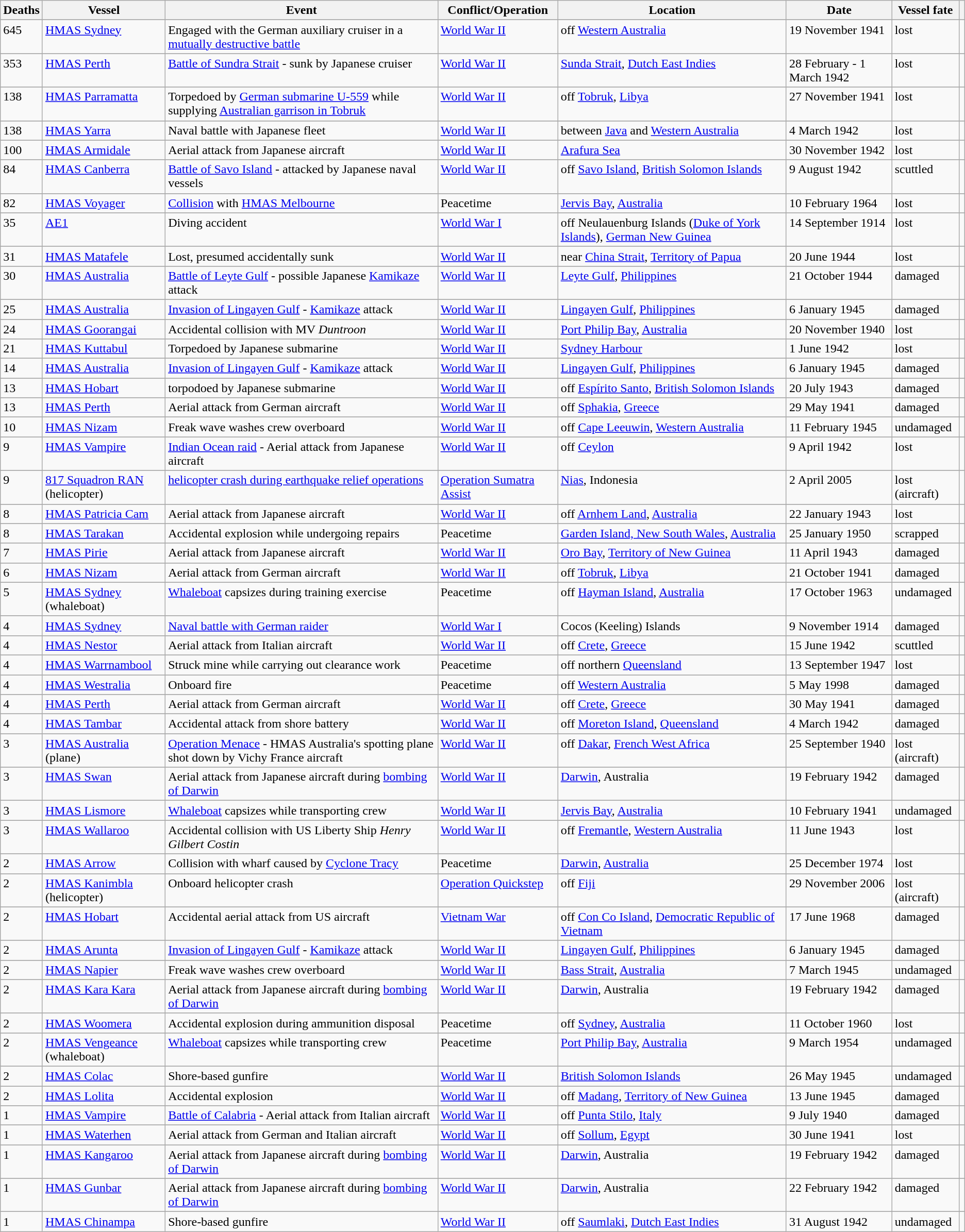<table class="wikitable"|cols=8|colalign=right|col2align=left|col3align=left|col4align=left|col4align=left|col5align=right|col6align=left|col7align=left|>
<tr>
<th>Deaths</th>
<th>Vessel</th>
<th>Event</th>
<th>Conflict/Operation</th>
<th>Location</th>
<th>Date</th>
<th>Vessel fate</th>
<th></th>
</tr>
<tr>
</tr>
<tr style="vertical-align: top;">
<td>645</td>
<td><a href='#'>HMAS Sydney</a></td>
<td>Engaged with the German auxiliary cruiser  in a <a href='#'>mutually destructive battle</a></td>
<td><a href='#'>World War II</a></td>
<td>off <a href='#'>Western Australia</a></td>
<td>19 November 1941</td>
<td>lost</td>
<td></td>
</tr>
<tr>
</tr>
<tr style="vertical-align: top;">
<td>353</td>
<td><a href='#'>HMAS Perth</a></td>
<td><a href='#'>Battle of Sundra Strait</a> - sunk by Japanese cruiser</td>
<td><a href='#'>World War II</a></td>
<td><a href='#'>Sunda Strait</a>, <a href='#'>Dutch East Indies</a></td>
<td>28 February - 1 March 1942</td>
<td>lost</td>
<td></td>
</tr>
<tr>
</tr>
<tr style="vertical-align: top;">
<td>138</td>
<td><a href='#'>HMAS Parramatta</a></td>
<td>Torpedoed by <a href='#'>German submarine U-559</a> while supplying <a href='#'>Australian garrison in Tobruk</a></td>
<td><a href='#'>World War II</a></td>
<td>off <a href='#'>Tobruk</a>, <a href='#'>Libya</a></td>
<td>27 November 1941</td>
<td>lost</td>
<td></td>
</tr>
<tr>
</tr>
<tr style="vertical-align: top;">
<td>138</td>
<td><a href='#'>HMAS Yarra</a></td>
<td>Naval battle with Japanese fleet</td>
<td><a href='#'>World War II</a></td>
<td>between <a href='#'>Java</a> and <a href='#'>Western Australia</a></td>
<td>4 March 1942</td>
<td>lost</td>
<td></td>
</tr>
<tr>
</tr>
<tr style="vertical-align: top;">
<td>100</td>
<td><a href='#'>HMAS Armidale</a></td>
<td>Aerial attack from Japanese aircraft</td>
<td><a href='#'>World War II</a></td>
<td><a href='#'>Arafura Sea</a></td>
<td>30 November 1942</td>
<td>lost</td>
<td></td>
</tr>
<tr>
</tr>
<tr style="vertical-align: top;">
<td>84</td>
<td><a href='#'>HMAS Canberra</a></td>
<td><a href='#'>Battle of Savo Island</a> - attacked by Japanese naval vessels</td>
<td><a href='#'>World War II</a></td>
<td>off <a href='#'>Savo Island</a>, <a href='#'>British Solomon Islands</a></td>
<td>9 August 1942</td>
<td>scuttled</td>
<td></td>
</tr>
<tr>
</tr>
<tr style="vertical-align: top;">
<td>82</td>
<td><a href='#'>HMAS Voyager</a></td>
<td><a href='#'>Collision</a> with <a href='#'>HMAS Melbourne</a></td>
<td>Peacetime</td>
<td><a href='#'>Jervis Bay</a>, <a href='#'>Australia</a></td>
<td>10 February 1964</td>
<td>lost</td>
<td></td>
</tr>
<tr>
</tr>
<tr style="vertical-align: top;">
<td>35</td>
<td><a href='#'>AE1</a></td>
<td>Diving accident</td>
<td><a href='#'>World War I</a></td>
<td>off Neulauenburg Islands (<a href='#'>Duke of York Islands</a>), <a href='#'>German New Guinea</a></td>
<td>14 September 1914</td>
<td>lost</td>
<td></td>
</tr>
<tr>
</tr>
<tr style="vertical-align: top;">
<td>31</td>
<td><a href='#'>HMAS Matafele</a></td>
<td>Lost, presumed accidentally sunk</td>
<td><a href='#'>World War II</a></td>
<td>near <a href='#'>China Strait</a>, <a href='#'>Territory of Papua</a></td>
<td>20 June 1944</td>
<td>lost</td>
<td></td>
</tr>
<tr>
</tr>
<tr style="vertical-align: top;">
<td>30</td>
<td><a href='#'>HMAS Australia</a></td>
<td><a href='#'>Battle of Leyte Gulf</a> - possible Japanese <a href='#'>Kamikaze</a> attack</td>
<td><a href='#'>World War II</a></td>
<td><a href='#'>Leyte Gulf</a>, <a href='#'>Philippines</a></td>
<td>21 October 1944</td>
<td>damaged</td>
<td></td>
</tr>
<tr>
</tr>
<tr style="vertical-align: top;">
<td>25</td>
<td><a href='#'>HMAS Australia</a></td>
<td><a href='#'>Invasion of Lingayen Gulf</a> - <a href='#'>Kamikaze</a> attack</td>
<td><a href='#'>World War II</a></td>
<td><a href='#'>Lingayen Gulf</a>, <a href='#'>Philippines</a></td>
<td>6 January 1945</td>
<td>damaged</td>
<td></td>
</tr>
<tr>
</tr>
<tr style="vertical-align: top;">
<td>24</td>
<td><a href='#'>HMAS Goorangai</a></td>
<td>Accidental collision with MV <em>Duntroon</em></td>
<td><a href='#'>World War II</a></td>
<td><a href='#'>Port Philip Bay</a>, <a href='#'>Australia</a></td>
<td>20 November 1940</td>
<td>lost</td>
<td></td>
</tr>
<tr>
</tr>
<tr style="vertical-align: top;">
<td>21</td>
<td><a href='#'>HMAS Kuttabul</a></td>
<td>Torpedoed by Japanese submarine</td>
<td><a href='#'>World War II</a></td>
<td><a href='#'>Sydney Harbour</a></td>
<td>1 June 1942</td>
<td>lost</td>
<td></td>
</tr>
<tr>
</tr>
<tr style="vertical-align: top;">
<td>14</td>
<td><a href='#'>HMAS Australia</a></td>
<td><a href='#'>Invasion of Lingayen Gulf</a> - <a href='#'>Kamikaze</a> attack</td>
<td><a href='#'>World War II</a></td>
<td><a href='#'>Lingayen Gulf</a>, <a href='#'>Philippines</a></td>
<td>6 January 1945</td>
<td>damaged</td>
<td></td>
</tr>
<tr>
</tr>
<tr style="vertical-align: top;">
<td>13</td>
<td><a href='#'>HMAS Hobart</a></td>
<td>torpodoed by Japanese submarine</td>
<td><a href='#'>World War II</a></td>
<td>off <a href='#'>Espírito Santo</a>, <a href='#'>British Solomon Islands</a></td>
<td>20 July 1943</td>
<td>damaged</td>
<td></td>
</tr>
<tr>
</tr>
<tr style="vertical-align: top;">
<td>13</td>
<td><a href='#'>HMAS Perth</a></td>
<td>Aerial attack from German aircraft</td>
<td><a href='#'>World War II</a></td>
<td>off <a href='#'>Sphakia</a>, <a href='#'>Greece</a></td>
<td>29 May 1941</td>
<td>damaged</td>
<td></td>
</tr>
<tr>
</tr>
<tr style="vertical-align: top;">
<td>10</td>
<td><a href='#'>HMAS Nizam</a></td>
<td>Freak wave washes crew overboard</td>
<td><a href='#'>World War II</a></td>
<td>off <a href='#'>Cape Leeuwin</a>, <a href='#'>Western Australia</a></td>
<td>11 February 1945</td>
<td>undamaged</td>
<td></td>
</tr>
<tr>
</tr>
<tr style="vertical-align: top;">
<td>9</td>
<td><a href='#'>HMAS Vampire</a></td>
<td><a href='#'>Indian Ocean raid</a> - Aerial attack from Japanese aircraft</td>
<td><a href='#'>World War II</a></td>
<td>off <a href='#'>Ceylon</a></td>
<td>9 April 1942</td>
<td>lost</td>
<td></td>
</tr>
<tr>
</tr>
<tr style="vertical-align: top;">
<td>9</td>
<td><a href='#'>817 Squadron RAN</a> (helicopter)</td>
<td><a href='#'>helicopter crash during earthquake relief operations</a></td>
<td><a href='#'>Operation Sumatra Assist</a></td>
<td><a href='#'>Nias</a>, Indonesia</td>
<td>2 April 2005</td>
<td>lost (aircraft)</td>
<td></td>
</tr>
<tr>
</tr>
<tr style="vertical-align: top;">
<td>8</td>
<td><a href='#'>HMAS Patricia Cam</a></td>
<td>Aerial attack from Japanese aircraft</td>
<td><a href='#'>World War II</a></td>
<td>off <a href='#'>Arnhem Land</a>, <a href='#'>Australia</a></td>
<td>22 January 1943</td>
<td>lost</td>
<td></td>
</tr>
<tr>
</tr>
<tr style="vertical-align: top;">
<td>8</td>
<td><a href='#'>HMAS Tarakan</a></td>
<td>Accidental explosion while undergoing repairs</td>
<td>Peacetime</td>
<td><a href='#'>Garden Island, New South Wales</a>, <a href='#'>Australia</a></td>
<td>25 January 1950</td>
<td>scrapped</td>
<td></td>
</tr>
<tr>
</tr>
<tr style="vertical-align: top;">
<td>7</td>
<td><a href='#'>HMAS Pirie</a></td>
<td>Aerial attack from Japanese aircraft</td>
<td><a href='#'>World War II</a></td>
<td><a href='#'>Oro Bay</a>, <a href='#'>Territory of New Guinea</a></td>
<td>11 April 1943</td>
<td>damaged</td>
<td></td>
</tr>
<tr>
</tr>
<tr style="vertical-align: top;">
<td>6</td>
<td><a href='#'>HMAS Nizam</a></td>
<td>Aerial attack from German aircraft</td>
<td><a href='#'>World War II</a></td>
<td>off <a href='#'>Tobruk</a>, <a href='#'>Libya</a></td>
<td>21 October 1941</td>
<td>damaged</td>
<td></td>
</tr>
<tr>
</tr>
<tr style="vertical-align: top;">
<td>5</td>
<td><a href='#'>HMAS Sydney</a> (whaleboat)</td>
<td><a href='#'>Whaleboat</a> capsizes during training exercise</td>
<td>Peacetime</td>
<td>off <a href='#'>Hayman Island</a>, <a href='#'>Australia</a></td>
<td>17 October 1963</td>
<td>undamaged</td>
<td></td>
</tr>
<tr>
</tr>
<tr style="vertical-align: top;">
<td>4</td>
<td><a href='#'>HMAS Sydney</a></td>
<td><a href='#'>Naval battle with German raider</a></td>
<td><a href='#'>World War I</a></td>
<td>Cocos (Keeling) Islands</td>
<td>9 November 1914</td>
<td>damaged</td>
<td></td>
</tr>
<tr>
</tr>
<tr style="vertical-align: top;">
<td>4</td>
<td><a href='#'>HMAS Nestor</a></td>
<td>Aerial attack from Italian aircraft</td>
<td><a href='#'>World War II</a></td>
<td>off <a href='#'>Crete</a>, <a href='#'>Greece</a></td>
<td>15 June 1942</td>
<td>scuttled</td>
<td></td>
</tr>
<tr>
</tr>
<tr style="vertical-align: top;">
<td>4</td>
<td><a href='#'>HMAS Warrnambool</a></td>
<td>Struck mine while carrying out clearance work</td>
<td>Peacetime</td>
<td>off northern <a href='#'>Queensland</a></td>
<td>13 September 1947</td>
<td>lost</td>
<td></td>
</tr>
<tr>
</tr>
<tr style="vertical-align: top;">
<td>4</td>
<td><a href='#'>HMAS Westralia</a></td>
<td>Onboard fire</td>
<td>Peacetime</td>
<td>off <a href='#'>Western Australia</a></td>
<td>5 May 1998</td>
<td>damaged</td>
<td></td>
</tr>
<tr>
</tr>
<tr style="vertical-align: top;">
<td>4</td>
<td><a href='#'>HMAS Perth</a></td>
<td>Aerial attack from German aircraft</td>
<td><a href='#'>World War II</a></td>
<td>off <a href='#'>Crete</a>, <a href='#'>Greece</a></td>
<td>30 May 1941</td>
<td>damaged</td>
<td></td>
</tr>
<tr>
</tr>
<tr style="vertical-align: top;">
<td>4</td>
<td><a href='#'>HMAS Tambar</a></td>
<td>Accidental attack from shore battery</td>
<td><a href='#'>World War II</a></td>
<td>off <a href='#'>Moreton Island</a>, <a href='#'>Queensland</a></td>
<td>4 March 1942</td>
<td>damaged</td>
<td></td>
</tr>
<tr>
</tr>
<tr style="vertical-align: top;">
<td>3</td>
<td><a href='#'>HMAS Australia</a> (plane)</td>
<td><a href='#'>Operation Menace</a> - HMAS Australia's spotting plane shot down by Vichy France aircraft</td>
<td><a href='#'>World War II</a></td>
<td>off <a href='#'>Dakar</a>, <a href='#'>French West Africa</a></td>
<td>25 September 1940</td>
<td>lost (aircraft)</td>
<td></td>
</tr>
<tr>
</tr>
<tr style="vertical-align: top;">
<td>3</td>
<td><a href='#'>HMAS Swan</a></td>
<td>Aerial attack from Japanese aircraft during <a href='#'>bombing of Darwin</a></td>
<td><a href='#'>World War II</a></td>
<td><a href='#'>Darwin</a>, Australia</td>
<td>19 February 1942</td>
<td>damaged</td>
<td></td>
</tr>
<tr>
</tr>
<tr style="vertical-align: top;">
<td>3</td>
<td><a href='#'>HMAS Lismore</a></td>
<td><a href='#'>Whaleboat</a> capsizes while transporting crew</td>
<td><a href='#'>World War II</a></td>
<td><a href='#'>Jervis Bay</a>, <a href='#'>Australia</a></td>
<td>10 February 1941</td>
<td>undamaged</td>
<td></td>
</tr>
<tr>
</tr>
<tr style="vertical-align: top;">
<td>3</td>
<td><a href='#'>HMAS Wallaroo</a></td>
<td>Accidental collision with US Liberty Ship <em>Henry Gilbert Costin</em></td>
<td><a href='#'>World War II</a></td>
<td>off <a href='#'>Fremantle</a>, <a href='#'>Western Australia</a></td>
<td>11 June 1943</td>
<td>lost</td>
<td></td>
</tr>
<tr>
</tr>
<tr style="vertical-align: top;">
<td>2</td>
<td><a href='#'>HMAS Arrow</a></td>
<td>Collision with wharf caused by <a href='#'>Cyclone Tracy</a></td>
<td>Peacetime</td>
<td><a href='#'>Darwin</a>, <a href='#'>Australia</a></td>
<td>25 December 1974</td>
<td>lost</td>
<td></td>
</tr>
<tr>
</tr>
<tr style="vertical-align: top;">
<td>2</td>
<td><a href='#'>HMAS Kanimbla</a> (helicopter)</td>
<td>Onboard helicopter crash</td>
<td><a href='#'>Operation Quickstep</a></td>
<td>off <a href='#'>Fiji</a></td>
<td>29 November 2006</td>
<td>lost (aircraft)</td>
<td></td>
</tr>
<tr>
</tr>
<tr style="vertical-align: top;">
<td>2</td>
<td><a href='#'>HMAS Hobart</a></td>
<td>Accidental aerial attack from US aircraft</td>
<td><a href='#'>Vietnam War</a></td>
<td>off <a href='#'>Con Co Island</a>, <a href='#'>Democratic Republic of Vietnam</a></td>
<td>17 June 1968</td>
<td>damaged</td>
<td></td>
</tr>
<tr>
</tr>
<tr style="vertical-align: top;">
<td>2</td>
<td><a href='#'>HMAS Arunta</a></td>
<td><a href='#'>Invasion of Lingayen Gulf</a> - <a href='#'>Kamikaze</a> attack</td>
<td><a href='#'>World War II</a></td>
<td><a href='#'>Lingayen Gulf</a>, <a href='#'>Philippines</a></td>
<td>6 January 1945</td>
<td>damaged</td>
<td></td>
</tr>
<tr>
</tr>
<tr style="vertical-align: top;">
<td>2</td>
<td><a href='#'>HMAS Napier</a></td>
<td>Freak wave washes crew overboard</td>
<td><a href='#'>World War II</a></td>
<td><a href='#'>Bass Strait</a>, <a href='#'>Australia</a></td>
<td>7 March 1945</td>
<td>undamaged</td>
<td></td>
</tr>
<tr>
</tr>
<tr style="vertical-align: top;">
<td>2</td>
<td><a href='#'>HMAS Kara Kara</a></td>
<td>Aerial attack from Japanese aircraft during <a href='#'>bombing of Darwin</a></td>
<td><a href='#'>World War II</a></td>
<td><a href='#'>Darwin</a>, Australia</td>
<td>19 February 1942</td>
<td>damaged</td>
<td></td>
</tr>
<tr>
</tr>
<tr style="vertical-align: top;">
<td>2</td>
<td><a href='#'>HMAS Woomera</a></td>
<td>Accidental explosion during ammunition disposal</td>
<td>Peacetime</td>
<td>off <a href='#'>Sydney</a>, <a href='#'>Australia</a></td>
<td>11 October 1960</td>
<td>lost</td>
<td></td>
</tr>
<tr>
</tr>
<tr style="vertical-align: top;">
<td>2</td>
<td><a href='#'>HMAS Vengeance</a> (whaleboat)</td>
<td><a href='#'>Whaleboat</a> capsizes while transporting crew</td>
<td>Peacetime</td>
<td><a href='#'>Port Philip Bay</a>, <a href='#'>Australia</a></td>
<td>9 March 1954</td>
<td>undamaged</td>
<td></td>
</tr>
<tr>
</tr>
<tr style="vertical-align: top;">
<td>2</td>
<td><a href='#'>HMAS Colac</a></td>
<td>Shore-based gunfire</td>
<td><a href='#'>World War II</a></td>
<td><a href='#'>British Solomon Islands</a></td>
<td>26 May 1945</td>
<td>undamaged</td>
<td></td>
</tr>
<tr>
</tr>
<tr style="vertical-align: top;">
<td>2</td>
<td><a href='#'>HMAS Lolita</a></td>
<td>Accidental explosion</td>
<td><a href='#'>World War II</a></td>
<td>off <a href='#'>Madang</a>, <a href='#'>Territory of New Guinea</a></td>
<td>13 June 1945</td>
<td>damaged</td>
<td></td>
</tr>
<tr>
</tr>
<tr style="vertical-align: top;">
<td>1</td>
<td><a href='#'>HMAS Vampire</a></td>
<td><a href='#'>Battle of Calabria</a> - Aerial attack from Italian aircraft</td>
<td><a href='#'>World War II</a></td>
<td>off <a href='#'>Punta Stilo</a>, <a href='#'>Italy</a></td>
<td>9 July 1940</td>
<td>damaged</td>
<td></td>
</tr>
<tr>
</tr>
<tr style="vertical-align: top;">
<td>1</td>
<td><a href='#'>HMAS Waterhen</a></td>
<td>Aerial attack from German and Italian aircraft</td>
<td><a href='#'>World War II</a></td>
<td>off <a href='#'>Sollum</a>, <a href='#'>Egypt</a></td>
<td>30 June 1941</td>
<td>lost</td>
<td></td>
</tr>
<tr>
</tr>
<tr style="vertical-align: top;">
<td>1</td>
<td><a href='#'>HMAS Kangaroo</a></td>
<td>Aerial attack from Japanese aircraft during <a href='#'>bombing of Darwin</a></td>
<td><a href='#'>World War II</a></td>
<td><a href='#'>Darwin</a>, Australia</td>
<td>19 February 1942</td>
<td>damaged</td>
<td></td>
</tr>
<tr>
</tr>
<tr style="vertical-align: top;">
<td>1</td>
<td><a href='#'>HMAS Gunbar</a></td>
<td>Aerial attack from Japanese aircraft during <a href='#'>bombing of Darwin</a></td>
<td><a href='#'>World War II</a></td>
<td><a href='#'>Darwin</a>, Australia</td>
<td>22 February 1942</td>
<td>damaged</td>
<td></td>
</tr>
<tr>
</tr>
<tr style="vertical-align: top;">
<td>1</td>
<td><a href='#'>HMAS Chinampa</a></td>
<td>Shore-based gunfire</td>
<td><a href='#'>World War II</a></td>
<td>off <a href='#'>Saumlaki</a>, <a href='#'>Dutch East Indies</a></td>
<td>31 August 1942</td>
<td>undamaged</td>
<td></td>
</tr>
</table>
